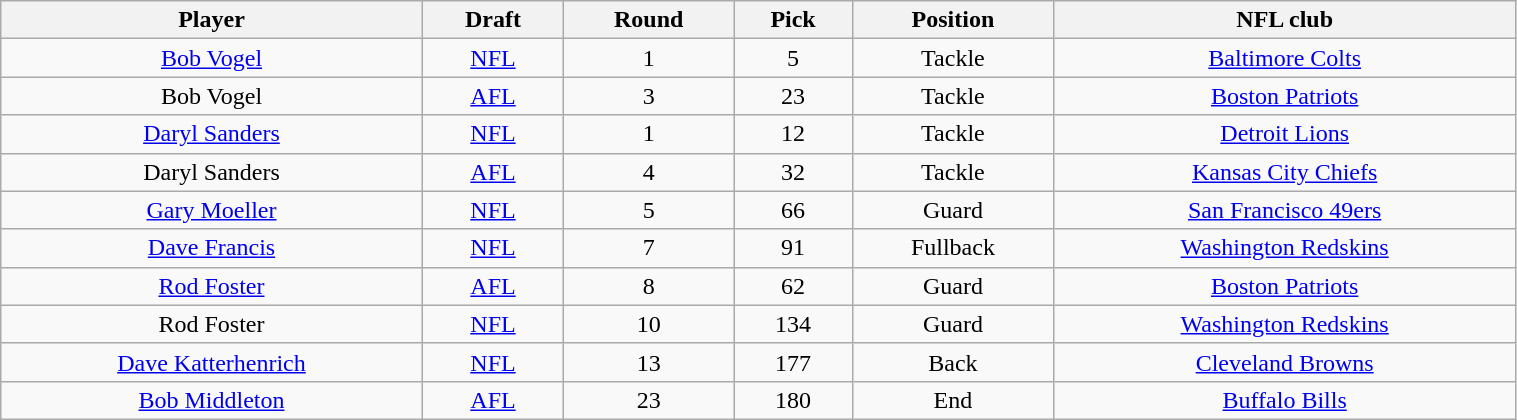<table class="wikitable" width="80%">
<tr>
<th>Player</th>
<th>Draft</th>
<th>Round</th>
<th>Pick</th>
<th>Position</th>
<th>NFL club</th>
</tr>
<tr align="center" bgcolor="">
<td><a href='#'>Bob Vogel</a></td>
<td><a href='#'>NFL</a></td>
<td>1</td>
<td>5</td>
<td>Tackle</td>
<td><a href='#'>Baltimore Colts</a></td>
</tr>
<tr align="center" bgcolor="">
<td>Bob Vogel</td>
<td><a href='#'>AFL</a></td>
<td>3</td>
<td>23</td>
<td>Tackle</td>
<td><a href='#'>Boston Patriots</a></td>
</tr>
<tr align="center" bgcolor="">
<td><a href='#'>Daryl Sanders</a></td>
<td><a href='#'>NFL</a></td>
<td>1</td>
<td>12</td>
<td>Tackle</td>
<td><a href='#'>Detroit Lions</a></td>
</tr>
<tr align="center" bgcolor="">
<td>Daryl Sanders</td>
<td><a href='#'>AFL</a></td>
<td>4</td>
<td>32</td>
<td>Tackle</td>
<td><a href='#'>Kansas City Chiefs</a></td>
</tr>
<tr align="center" bgcolor="">
<td><a href='#'>Gary Moeller</a></td>
<td><a href='#'>NFL</a></td>
<td>5</td>
<td>66</td>
<td>Guard</td>
<td><a href='#'>San Francisco 49ers</a></td>
</tr>
<tr align="center" bgcolor="">
<td><a href='#'>Dave Francis</a></td>
<td><a href='#'>NFL</a></td>
<td>7</td>
<td>91</td>
<td>Fullback</td>
<td><a href='#'>Washington Redskins</a></td>
</tr>
<tr align="center" bgcolor="">
<td><a href='#'>Rod Foster</a></td>
<td><a href='#'>AFL</a></td>
<td>8</td>
<td>62</td>
<td>Guard</td>
<td><a href='#'>Boston Patriots</a></td>
</tr>
<tr align="center" bgcolor="">
<td>Rod Foster</td>
<td><a href='#'>NFL</a></td>
<td>10</td>
<td>134</td>
<td>Guard</td>
<td><a href='#'>Washington Redskins</a></td>
</tr>
<tr align="center" bgcolor="">
<td><a href='#'>Dave Katterhenrich</a></td>
<td><a href='#'>NFL</a></td>
<td>13</td>
<td>177</td>
<td>Back</td>
<td><a href='#'>Cleveland Browns</a></td>
</tr>
<tr align="center" bgcolor="">
<td><a href='#'>Bob Middleton</a></td>
<td><a href='#'>AFL</a></td>
<td>23</td>
<td>180</td>
<td>End</td>
<td><a href='#'>Buffalo Bills</a></td>
</tr>
</table>
